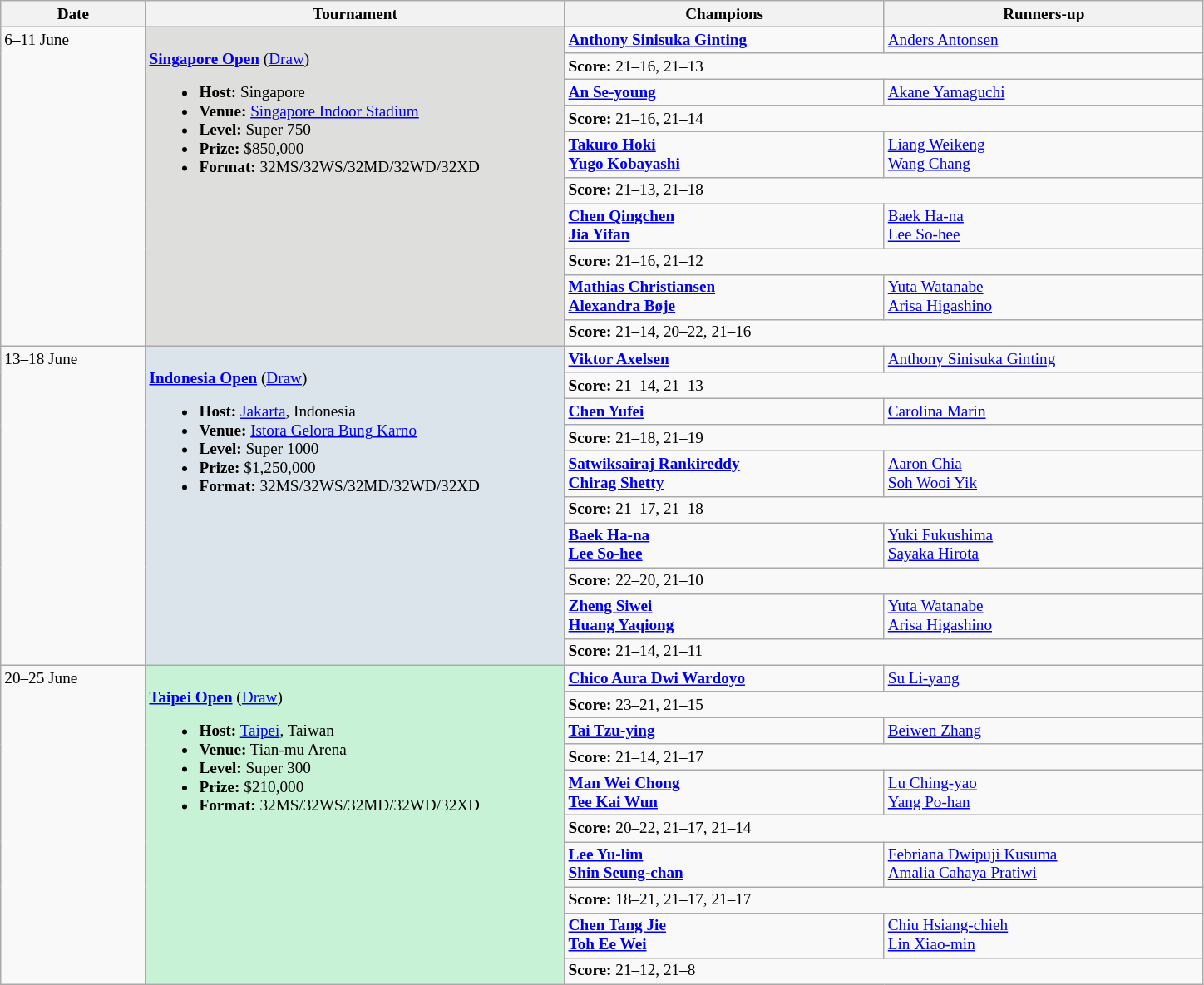<table class="wikitable" style="font-size:80%">
<tr>
<th width="110">Date</th>
<th width="330">Tournament</th>
<th width="250">Champions</th>
<th width="250">Runners-up</th>
</tr>
<tr valign="top">
<td rowspan="10">6–11 June</td>
<td bgcolor="#DEDEDC" rowspan="10"><br><strong><a href='#'>Singapore Open</a></strong> (<a href='#'>Draw</a>)<ul><li><strong>Host:</strong> Singapore</li><li><strong>Venue:</strong> <a href='#'>Singapore Indoor Stadium</a></li><li><strong>Level:</strong> Super 750</li><li><strong>Prize:</strong> $850,000</li><li><strong>Format:</strong> 32MS/32WS/32MD/32WD/32XD</li></ul></td>
<td><strong> <a href='#'>Anthony Sinisuka Ginting</a></strong></td>
<td> <a href='#'>Anders Antonsen</a></td>
</tr>
<tr>
<td colspan="2"><strong>Score:</strong> 21–16, 21–13</td>
</tr>
<tr valign="top">
<td><strong> <a href='#'>An Se-young</a></strong></td>
<td> <a href='#'>Akane Yamaguchi</a></td>
</tr>
<tr>
<td colspan="2"><strong>Score:</strong> 21–16, 21–14</td>
</tr>
<tr valign="top">
<td><strong> <a href='#'>Takuro Hoki</a><br> <a href='#'>Yugo Kobayashi</a></strong></td>
<td> <a href='#'>Liang Weikeng</a><br> <a href='#'>Wang Chang</a></td>
</tr>
<tr>
<td colspan="2"><strong>Score:</strong> 21–13, 21–18</td>
</tr>
<tr valign="top">
<td><strong> <a href='#'>Chen Qingchen</a><br> <a href='#'>Jia Yifan</a></strong></td>
<td> <a href='#'>Baek Ha-na</a><br> <a href='#'>Lee So-hee</a></td>
</tr>
<tr>
<td colspan="2"><strong>Score:</strong> 21–16, 21–12</td>
</tr>
<tr valign="top">
<td><strong> <a href='#'>Mathias Christiansen</a><br> <a href='#'>Alexandra Bøje</a></strong></td>
<td> <a href='#'>Yuta Watanabe</a><br> <a href='#'>Arisa Higashino</a></td>
</tr>
<tr>
<td colspan="2"><strong>Score:</strong> 21–14, 20–22, 21–16</td>
</tr>
<tr valign="top">
<td rowspan="10">13–18 June</td>
<td rowspan="10" bgcolor="#DAE4EA"><br><strong><a href='#'>Indonesia Open</a></strong> (<a href='#'>Draw</a>)<ul><li><strong>Host:</strong> <a href='#'>Jakarta</a>, Indonesia</li><li><strong>Venue:</strong> <a href='#'>Istora Gelora Bung Karno</a></li><li><strong>Level:</strong> Super 1000</li><li><strong>Prize:</strong> $1,250,000</li><li><strong>Format:</strong> 32MS/32WS/32MD/32WD/32XD</li></ul></td>
<td><strong> <a href='#'>Viktor Axelsen</a></strong></td>
<td> <a href='#'>Anthony Sinisuka Ginting</a></td>
</tr>
<tr>
<td colspan="2"><strong>Score:</strong> 21–14, 21–13</td>
</tr>
<tr valign="top">
<td><strong> <a href='#'>Chen Yufei</a></strong></td>
<td> <a href='#'>Carolina Marín</a></td>
</tr>
<tr>
<td colspan="2"><strong>Score:</strong> 21–18, 21–19</td>
</tr>
<tr valign="top">
<td><strong> <a href='#'>Satwiksairaj Rankireddy</a><br> <a href='#'>Chirag Shetty</a></strong></td>
<td> <a href='#'>Aaron Chia</a><br> <a href='#'>Soh Wooi Yik</a></td>
</tr>
<tr>
<td colspan="2"><strong>Score:</strong> 21–17, 21–18</td>
</tr>
<tr valign="top">
<td><strong> <a href='#'>Baek Ha-na</a><br> <a href='#'>Lee So-hee</a></strong></td>
<td> <a href='#'>Yuki Fukushima</a><br> <a href='#'>Sayaka Hirota</a></td>
</tr>
<tr>
<td colspan="2"><strong>Score:</strong> 22–20, 21–10</td>
</tr>
<tr valign="top">
<td><strong> <a href='#'>Zheng Siwei</a><br> <a href='#'>Huang Yaqiong</a></strong></td>
<td> <a href='#'>Yuta Watanabe</a><br> <a href='#'>Arisa Higashino</a></td>
</tr>
<tr>
<td colspan="2"><strong>Score:</strong> 21–14, 21–11</td>
</tr>
<tr valign="top">
<td rowspan="10">20–25 June</td>
<td bgcolor="#C7F2D5" rowspan="10"><br><strong><a href='#'>Taipei Open</a></strong> (<a href='#'>Draw</a>)<ul><li><strong>Host:</strong> <a href='#'>Taipei</a>, Taiwan</li><li><strong>Venue:</strong> Tian-mu Arena</li><li><strong>Level:</strong> Super 300</li><li><strong>Prize:</strong> $210,000</li><li><strong>Format:</strong> 32MS/32WS/32MD/32WD/32XD</li></ul></td>
<td><strong> <a href='#'>Chico Aura Dwi Wardoyo</a></strong></td>
<td> <a href='#'>Su Li-yang</a></td>
</tr>
<tr>
<td colspan="2"><strong>Score:</strong> 23–21, 21–15</td>
</tr>
<tr valign="top">
<td><strong> <a href='#'>Tai Tzu-ying</a></strong></td>
<td> <a href='#'>Beiwen Zhang</a></td>
</tr>
<tr>
<td colspan="2"><strong>Score:</strong> 21–14, 21–17</td>
</tr>
<tr valign="top">
<td><strong> <a href='#'>Man Wei Chong</a><br>  <a href='#'>Tee Kai Wun</a></strong></td>
<td> <a href='#'>Lu Ching-yao</a><br> <a href='#'>Yang Po-han</a></td>
</tr>
<tr>
<td colspan="2"><strong>Score:</strong> 20–22, 21–17, 21–14</td>
</tr>
<tr valign="top">
<td><strong> <a href='#'>Lee Yu-lim</a> <br>  <a href='#'>Shin Seung-chan</a></strong></td>
<td> <a href='#'>Febriana Dwipuji Kusuma</a><br> <a href='#'>Amalia Cahaya Pratiwi</a></td>
</tr>
<tr>
<td colspan="2"><strong>Score:</strong> 18–21, 21–17, 21–17</td>
</tr>
<tr valign="top">
<td><strong> <a href='#'>Chen Tang Jie</a><br> <a href='#'>Toh Ee Wei</a></strong></td>
<td> <a href='#'>Chiu Hsiang-chieh</a><br> <a href='#'>Lin Xiao-min</a></td>
</tr>
<tr>
<td colspan="2"><strong>Score:</strong> 21–12, 21–8</td>
</tr>
</table>
